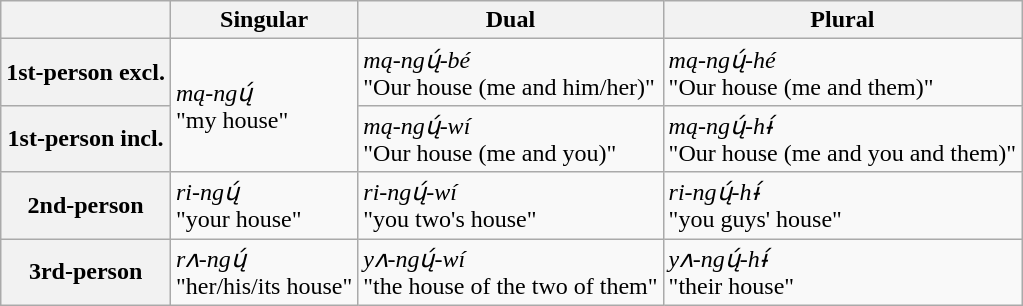<table class="wikitable">
<tr>
<th></th>
<th>Singular</th>
<th>Dual</th>
<th>Plural</th>
</tr>
<tr>
<th>1st-person excl.</th>
<td rowspan=2><em>mą-ngų́</em><br>"my house"</td>
<td><em>mą-ngų́-bé</em><br>"Our house (me and him/her)"</td>
<td><em>mą-ngų́-hé</em><br>"Our house (me and them)"</td>
</tr>
<tr>
<th>1st-person incl.</th>
<td><em>mą-ngų́-wí</em><br>"Our house (me and you)"</td>
<td><em>mą-ngų́-hɨ́</em><br>"Our house (me and you and them)"</td>
</tr>
<tr>
<th>2nd-person</th>
<td><em>ri-ngų́</em><br>"your house"</td>
<td><em>ri-ngų́-wí</em><br>"you two's house"</td>
<td><em>ri-ngų́-hɨ́</em><br>"you guys' house"</td>
</tr>
<tr>
<th>3rd-person</th>
<td><em>rʌ-ngų́</em><br>"her/his/its house"</td>
<td><em>yʌ-ngų́-wí</em><br>"the house of the two of them"</td>
<td><em>yʌ-ngų́-hɨ́</em><br>"their house"</td>
</tr>
</table>
